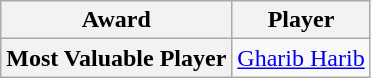<table class="wikitable" style="text-align:center">
<tr>
<th>Award</th>
<th>Player</th>
</tr>
<tr>
<th>Most Valuable Player</th>
<td align=left> <a href='#'>Gharib Harib</a></td>
</tr>
</table>
